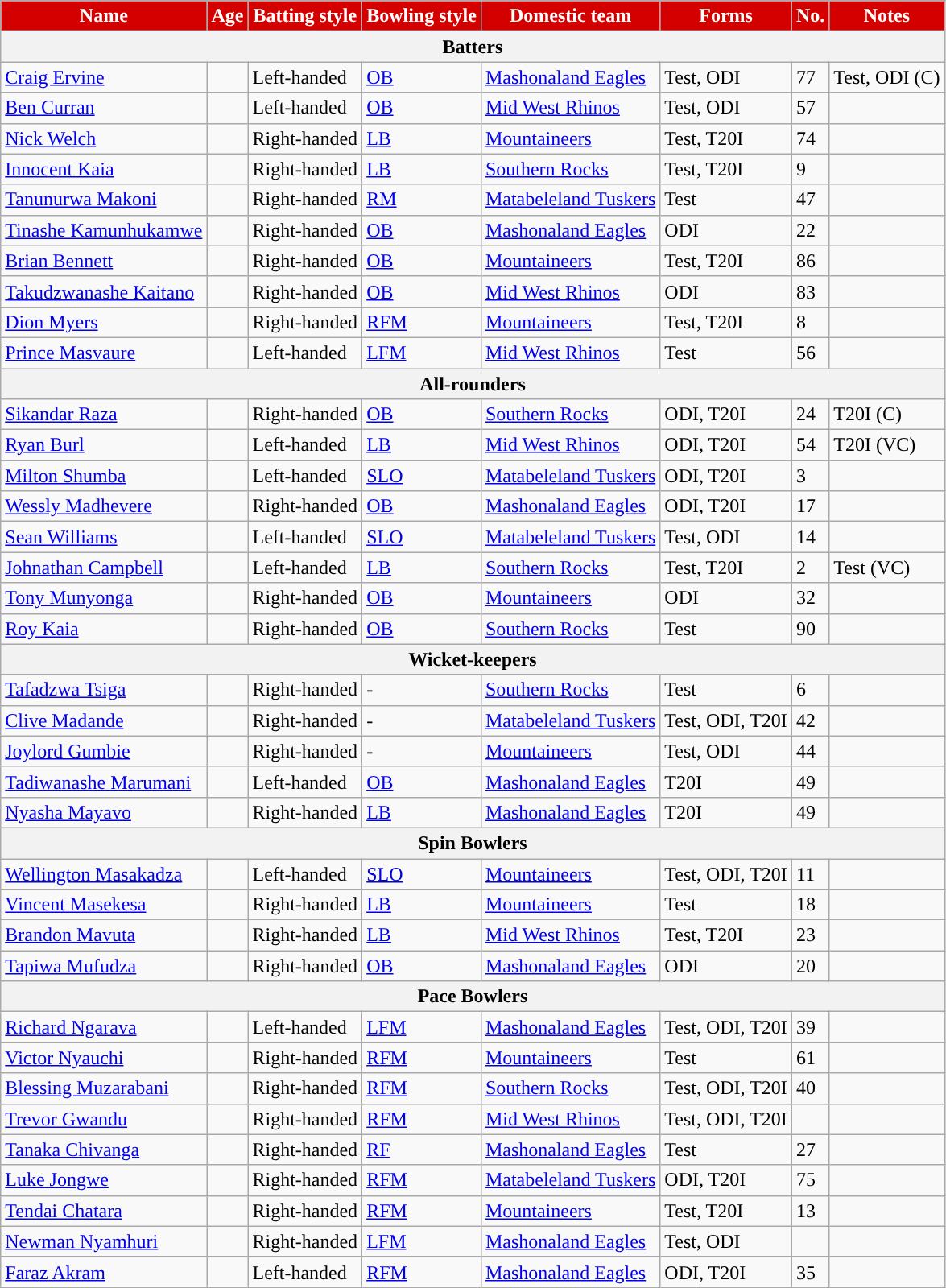<table class="wikitable">
<tr>
<th style="text-align:center; background:#D40000; color:white;">Name</th>
<th style="text-align:center; background:#D40000; color:white;">Age</th>
<th style="text-align:center; background:#D40000; color:white;">Batting style</th>
<th style="text-align:center; background:#D40000; color:white;">Bowling style</th>
<th style="text-align:center; background:#D40000; color:white;">Domestic team</th>
<th style="text-align:center; background:#D40000; color:white;">Forms</th>
<th style="text-align:center; background:#D40000; color:white;">No.</th>
<th style="text-align:center; background:#D40000; color:white;">Notes</th>
</tr>
<tr>
<th colspan="9">Batters</th>
</tr>
<tr>
<td><a href='#'>Craig Ervine</a></td>
<td></td>
<td>Left-handed</td>
<td><a href='#'>OB</a></td>
<td><a href='#'>Mashonaland Eagles</a></td>
<td>Test, ODI</td>
<td>77</td>
<td>Test, ODI (C)</td>
</tr>
<tr>
<td><a href='#'>Ben Curran</a></td>
<td></td>
<td>Left-handed</td>
<td><a href='#'>OB</a></td>
<td><a href='#'>Mid West Rhinos</a></td>
<td>Test, ODI</td>
<td>57</td>
<td></td>
</tr>
<tr>
<td><a href='#'>Nick Welch</a></td>
<td></td>
<td>Right-handed</td>
<td><a href='#'>LB</a></td>
<td><a href='#'>Mountaineers</a></td>
<td>Test, T20I</td>
<td>74</td>
<td></td>
</tr>
<tr>
<td><a href='#'>Innocent Kaia</a></td>
<td></td>
<td>Right-handed</td>
<td><a href='#'>LB</a></td>
<td><a href='#'>Southern Rocks</a></td>
<td>Test, T20I</td>
<td>9</td>
<td></td>
</tr>
<tr>
<td><a href='#'>Tanunurwa Makoni</a></td>
<td></td>
<td>Right-handed</td>
<td><a href='#'>RM</a></td>
<td><a href='#'>Matabeleland Tuskers</a></td>
<td>Test</td>
<td>47</td>
<td></td>
</tr>
<tr>
<td><a href='#'>Tinashe Kamunhukamwe</a></td>
<td></td>
<td>Right-handed</td>
<td><a href='#'>OB</a></td>
<td><a href='#'>Mashonaland Eagles</a></td>
<td>ODI</td>
<td>22</td>
<td></td>
</tr>
<tr>
<td><a href='#'>Brian Bennett</a></td>
<td></td>
<td>Right-handed</td>
<td><a href='#'>OB</a></td>
<td><a href='#'>Mountaineers</a></td>
<td>Test, T20I</td>
<td>86</td>
<td></td>
</tr>
<tr>
<td><a href='#'>Takudzwanashe Kaitano</a></td>
<td></td>
<td>Right-handed</td>
<td><a href='#'>OB</a></td>
<td><a href='#'>Mid West Rhinos</a></td>
<td>ODI</td>
<td>83</td>
<td></td>
</tr>
<tr>
<td><a href='#'>Dion Myers</a></td>
<td></td>
<td>Right-handed</td>
<td><a href='#'>RFM</a></td>
<td><a href='#'>Mountaineers</a></td>
<td>Test, T20I</td>
<td>8</td>
<td></td>
</tr>
<tr>
<td><a href='#'>Prince Masvaure</a></td>
<td></td>
<td>Left-handed</td>
<td><a href='#'>LFM</a></td>
<td><a href='#'>Mid West Rhinos</a></td>
<td>Test</td>
<td>56</td>
<td></td>
</tr>
<tr>
<th colspan="8">All-rounders</th>
</tr>
<tr>
<td><a href='#'>Sikandar Raza</a></td>
<td></td>
<td>Right-handed</td>
<td><a href='#'>OB</a></td>
<td><a href='#'>Southern Rocks</a></td>
<td>ODI, T20I</td>
<td>24</td>
<td>T20I (C)</td>
</tr>
<tr>
<td><a href='#'>Ryan Burl</a></td>
<td></td>
<td>Left-handed</td>
<td><a href='#'>LB</a></td>
<td><a href='#'>Mid West Rhinos</a></td>
<td>ODI, T20I</td>
<td>54</td>
<td>T20I (VC)</td>
</tr>
<tr>
<td><a href='#'>Milton Shumba</a></td>
<td></td>
<td>Left-handed</td>
<td><a href='#'>SLO</a></td>
<td><a href='#'>Matabeleland Tuskers</a></td>
<td>ODI, T20I</td>
<td>3</td>
<td></td>
</tr>
<tr>
<td><a href='#'>Wessly Madhevere</a></td>
<td></td>
<td>Right-handed</td>
<td><a href='#'>OB</a></td>
<td><a href='#'>Mashonaland Eagles</a></td>
<td>ODI, T20I</td>
<td>17</td>
<td></td>
</tr>
<tr>
<td><a href='#'>Sean Williams</a></td>
<td></td>
<td>Left-handed</td>
<td><a href='#'>SLO</a></td>
<td><a href='#'>Matabeleland Tuskers</a></td>
<td>Test, ODI</td>
<td>14</td>
<td></td>
</tr>
<tr>
<td><a href='#'>Johnathan Campbell</a></td>
<td></td>
<td>Left-handed</td>
<td><a href='#'>LB</a></td>
<td><a href='#'>Southern Rocks</a></td>
<td>Test, T20I</td>
<td>2</td>
<td>Test (VC)</td>
</tr>
<tr>
<td><a href='#'>Tony Munyonga</a></td>
<td></td>
<td>Right-handed</td>
<td><a href='#'>OB</a></td>
<td><a href='#'>Mountaineers</a></td>
<td>ODI</td>
<td>32</td>
<td></td>
</tr>
<tr>
<td><a href='#'>Roy Kaia</a></td>
<td></td>
<td>Right-handed</td>
<td><a href='#'>OB</a></td>
<td><a href='#'>Southern Rocks</a></td>
<td>Test</td>
<td>90</td>
<td></td>
</tr>
<tr>
<th colspan="8">Wicket-keepers</th>
</tr>
<tr>
<td><a href='#'>Tafadzwa Tsiga</a></td>
<td></td>
<td>Right-handed</td>
<td>-</td>
<td><a href='#'>Southern Rocks</a></td>
<td>Test</td>
<td>6</td>
<td></td>
</tr>
<tr>
<td><a href='#'>Clive Madande</a></td>
<td></td>
<td>Right-handed</td>
<td>-</td>
<td><a href='#'>Matabeleland Tuskers</a></td>
<td>Test, ODI, T20I</td>
<td>42</td>
<td></td>
</tr>
<tr>
<td><a href='#'>Joylord Gumbie</a></td>
<td></td>
<td>Right-handed</td>
<td>-</td>
<td><a href='#'>Mountaineers</a></td>
<td>Test, ODI</td>
<td>44</td>
<td></td>
</tr>
<tr>
<td><a href='#'>Tadiwanashe Marumani</a></td>
<td></td>
<td>Left-handed</td>
<td><a href='#'>OB</a></td>
<td><a href='#'>Mashonaland Eagles</a></td>
<td>T20I</td>
<td>49</td>
<td></td>
</tr>
<tr>
<td><a href='#'>Nyasha Mayavo</a></td>
<td></td>
<td>Right-handed</td>
<td><a href='#'>LB</a></td>
<td><a href='#'>Mashonaland Eagles</a></td>
<td>T20I</td>
<td>49</td>
<td></td>
</tr>
<tr>
<th colspan="8">Spin Bowlers</th>
</tr>
<tr>
<td><a href='#'>Wellington Masakadza</a></td>
<td></td>
<td>Left-handed</td>
<td><a href='#'>SLO</a></td>
<td><a href='#'>Mountaineers</a></td>
<td>Test, ODI, T20I</td>
<td>11</td>
<td></td>
</tr>
<tr>
<td><a href='#'>Vincent Masekesa</a></td>
<td></td>
<td>Right-handed</td>
<td><a href='#'>LB</a></td>
<td><a href='#'>Mountaineers</a></td>
<td>Test</td>
<td>18</td>
<td></td>
</tr>
<tr>
<td><a href='#'>Brandon Mavuta</a></td>
<td></td>
<td>Right-handed</td>
<td><a href='#'>LB</a></td>
<td><a href='#'>Mid West Rhinos</a></td>
<td>Test, T20I</td>
<td>23</td>
<td></td>
</tr>
<tr>
<td><a href='#'>Tapiwa Mufudza</a></td>
<td></td>
<td>Right-handed</td>
<td><a href='#'>OB</a></td>
<td><a href='#'>Mashonaland Eagles</a></td>
<td>ODI</td>
<td>20</td>
<td></td>
</tr>
<tr>
<th colspan="8">Pace Bowlers</th>
</tr>
<tr>
<td><a href='#'>Richard Ngarava</a></td>
<td></td>
<td>Left-handed</td>
<td><a href='#'>LFM</a></td>
<td><a href='#'>Mashonaland Eagles</a></td>
<td>Test, ODI, T20I</td>
<td>39</td>
<td></td>
</tr>
<tr>
<td><a href='#'>Victor Nyauchi</a></td>
<td></td>
<td>Right-handed</td>
<td><a href='#'>RFM</a></td>
<td><a href='#'>Mountaineers</a></td>
<td>Test</td>
<td>61</td>
<td></td>
</tr>
<tr>
<td><a href='#'>Blessing Muzarabani</a></td>
<td></td>
<td>Right-handed</td>
<td><a href='#'>RFM</a></td>
<td><a href='#'>Southern Rocks</a></td>
<td>Test, ODI, T20I</td>
<td>40</td>
<td></td>
</tr>
<tr>
<td><a href='#'>Trevor Gwandu</a></td>
<td></td>
<td>Right-handed</td>
<td><a href='#'>RFM</a></td>
<td><a href='#'>Mid West Rhinos</a></td>
<td>Test, ODI, T20I</td>
<td></td>
<td></td>
</tr>
<tr>
<td><a href='#'>Tanaka Chivanga</a></td>
<td></td>
<td>Right-handed</td>
<td><a href='#'>RF</a></td>
<td><a href='#'>Mashonaland Eagles</a></td>
<td>Test</td>
<td>27</td>
<td></td>
</tr>
<tr>
<td><a href='#'>Luke Jongwe</a></td>
<td></td>
<td>Right-handed</td>
<td><a href='#'>RFM</a></td>
<td><a href='#'>Matabeleland Tuskers</a></td>
<td>ODI, T20I</td>
<td>75</td>
<td></td>
</tr>
<tr>
<td><a href='#'>Tendai Chatara</a></td>
<td></td>
<td>Right-handed</td>
<td><a href='#'>RFM</a></td>
<td><a href='#'>Mountaineers</a></td>
<td>Test, T20I</td>
<td>13</td>
<td></td>
</tr>
<tr>
<td><a href='#'>Newman Nyamhuri</a></td>
<td></td>
<td>Right-handed</td>
<td><a href='#'>LFM</a></td>
<td><a href='#'>Mashonaland Eagles</a></td>
<td>Test, ODI</td>
<td></td>
<td></td>
</tr>
<tr>
<td><a href='#'>Faraz Akram</a></td>
<td></td>
<td>Left-handed</td>
<td><a href='#'>RFM</a></td>
<td><a href='#'>Mashonaland Eagles</a></td>
<td>ODI, T20I</td>
<td>35</td>
<td></td>
</tr>
</table>
